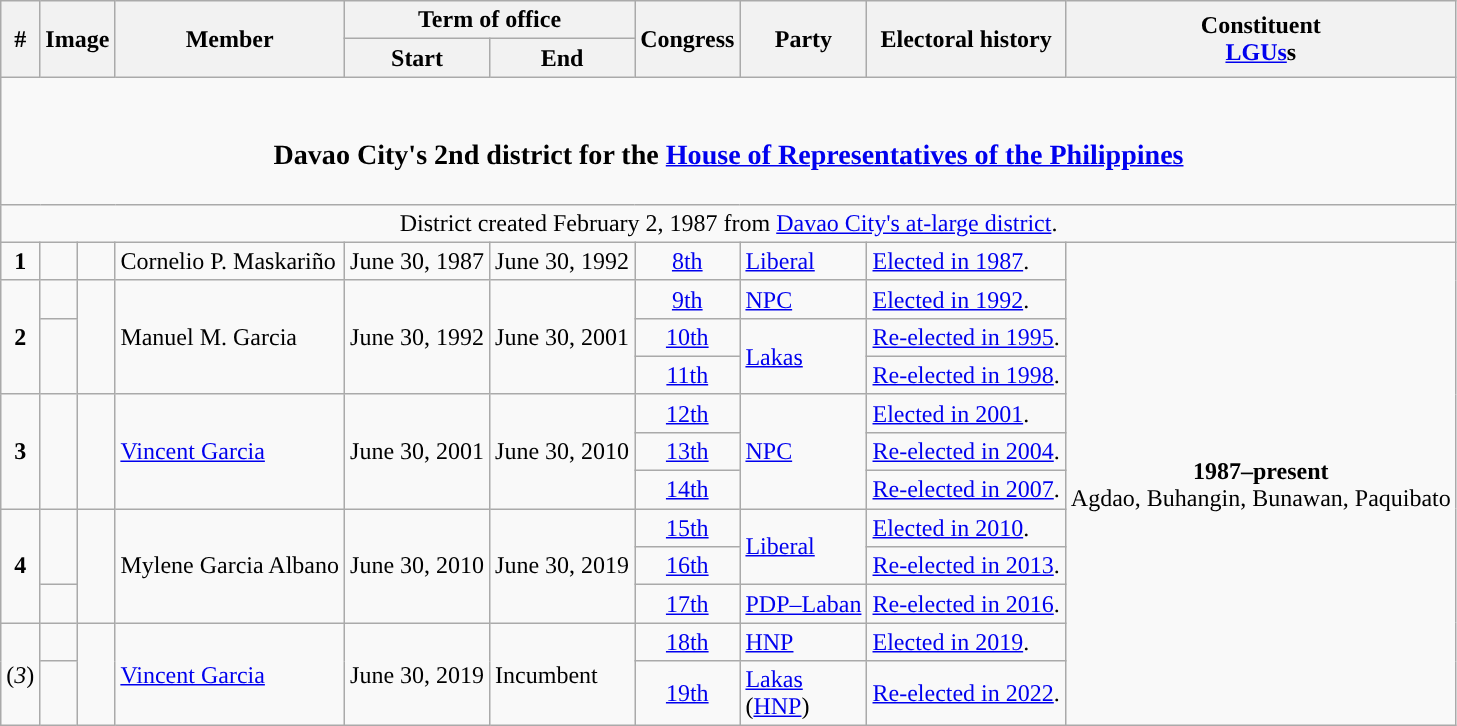<table class=wikitable>
<tr>
<th rowspan="2">#</th>
<th rowspan="2" colspan=2>Image</th>
<th rowspan="2">Member</th>
<th colspan=2>Term of office</th>
<th rowspan="2">Congress</th>
<th rowspan="2">Party</th>
<th rowspan="2">Electoral history</th>
<th rowspan="2">Constituent<br><a href='#'>LGUs</a>s</th>
</tr>
<tr>
<th>Start</th>
<th>End</th>
</tr>
<tr>
<td colspan="10" style="text-align:center;"><br><h3>Davao City's 2nd district for the <a href='#'>House of Representatives of the Philippines</a></h3></td>
</tr>
<tr>
<td colspan="10" style="text-align:center;">District created February 2, 1987 from <a href='#'>Davao City's at-large district</a>.</td>
</tr>
<tr>
<td style="text-align:center;"><strong>1</strong></td>
<td style="color:inherit;background:"></td>
<td></td>
<td>Cornelio P. Maskariño</td>
<td>June 30, 1987</td>
<td>June 30, 1992</td>
<td style="text-align:center;"><a href='#'>8th</a></td>
<td><a href='#'>Liberal</a></td>
<td><a href='#'>Elected in 1987</a>.</td>
<td rowspan="12" style="text-align:center;"><strong>1987–present</strong><br>Agdao, Buhangin, Bunawan, Paquibato</td>
</tr>
<tr>
<td rowspan="3" style="text-align:center;"><strong>2</strong></td>
<td style="color:inherit;background:"></td>
<td rowspan="3"></td>
<td rowspan="3">Manuel M. Garcia</td>
<td rowspan="3">June 30, 1992</td>
<td rowspan="3">June 30, 2001</td>
<td style="text-align:center;"><a href='#'>9th</a></td>
<td><a href='#'>NPC</a></td>
<td><a href='#'>Elected in 1992</a>.</td>
</tr>
<tr>
<td rowspan="2" style="color:inherit;background:"></td>
<td style="text-align:center;"><a href='#'>10th</a></td>
<td rowspan="2"><a href='#'>Lakas</a></td>
<td><a href='#'>Re-elected in 1995</a>.</td>
</tr>
<tr>
<td style="text-align:center;"><a href='#'>11th</a></td>
<td><a href='#'>Re-elected in 1998</a>.</td>
</tr>
<tr>
<td rowspan="3" style="text-align:center;"><strong>3</strong></td>
<td rowspan="3" style="color:inherit;background:"></td>
<td rowspan="3"></td>
<td rowspan="3"><a href='#'>Vincent Garcia</a></td>
<td rowspan="3">June 30, 2001</td>
<td rowspan="3">June 30, 2010</td>
<td style="text-align:center;"><a href='#'>12th</a></td>
<td rowspan="3"><a href='#'>NPC</a></td>
<td><a href='#'>Elected in 2001</a>.</td>
</tr>
<tr>
<td style="text-align:center;"><a href='#'>13th</a></td>
<td><a href='#'>Re-elected in 2004</a>.</td>
</tr>
<tr>
<td style="text-align:center;"><a href='#'>14th</a></td>
<td><a href='#'>Re-elected in 2007</a>.</td>
</tr>
<tr>
<td rowspan="3" style="text-align:center;"><strong>4</strong></td>
<td rowspan="2" style="color:inherit;background:"></td>
<td rowspan="3"></td>
<td rowspan="3">Mylene Garcia Albano</td>
<td rowspan="3">June 30, 2010</td>
<td rowspan="3">June 30, 2019</td>
<td style="text-align:center;"><a href='#'>15th</a></td>
<td rowspan="2"><a href='#'>Liberal</a></td>
<td><a href='#'>Elected in 2010</a>.</td>
</tr>
<tr>
<td style="text-align:center;"><a href='#'>16th</a></td>
<td><a href='#'>Re-elected in 2013</a>.</td>
</tr>
<tr>
<td style="color:inherit;background:"></td>
<td style="text-align:center;"><a href='#'>17th</a></td>
<td><a href='#'>PDP–Laban</a></td>
<td><a href='#'>Re-elected in 2016</a>.</td>
</tr>
<tr>
<td rowspan="2" style="text-align:center;">(<em>3</em>)</td>
<td style="color:inherit;background:"></td>
<td rowspan="2"></td>
<td rowspan="2"><a href='#'>Vincent Garcia</a></td>
<td rowspan="2">June 30, 2019</td>
<td rowspan="2">Incumbent</td>
<td style="text-align:center;"><a href='#'>18th</a></td>
<td><a href='#'>HNP</a></td>
<td><a href='#'>Elected in 2019</a>.</td>
</tr>
<tr>
<td style="color:inherit;background:"></td>
<td style="text-align:center;"><a href='#'>19th</a></td>
<td><a href='#'>Lakas</a><br>(<a href='#'>HNP</a>)</td>
<td><a href='#'>Re-elected in 2022</a>.</td>
</tr>
</table>
